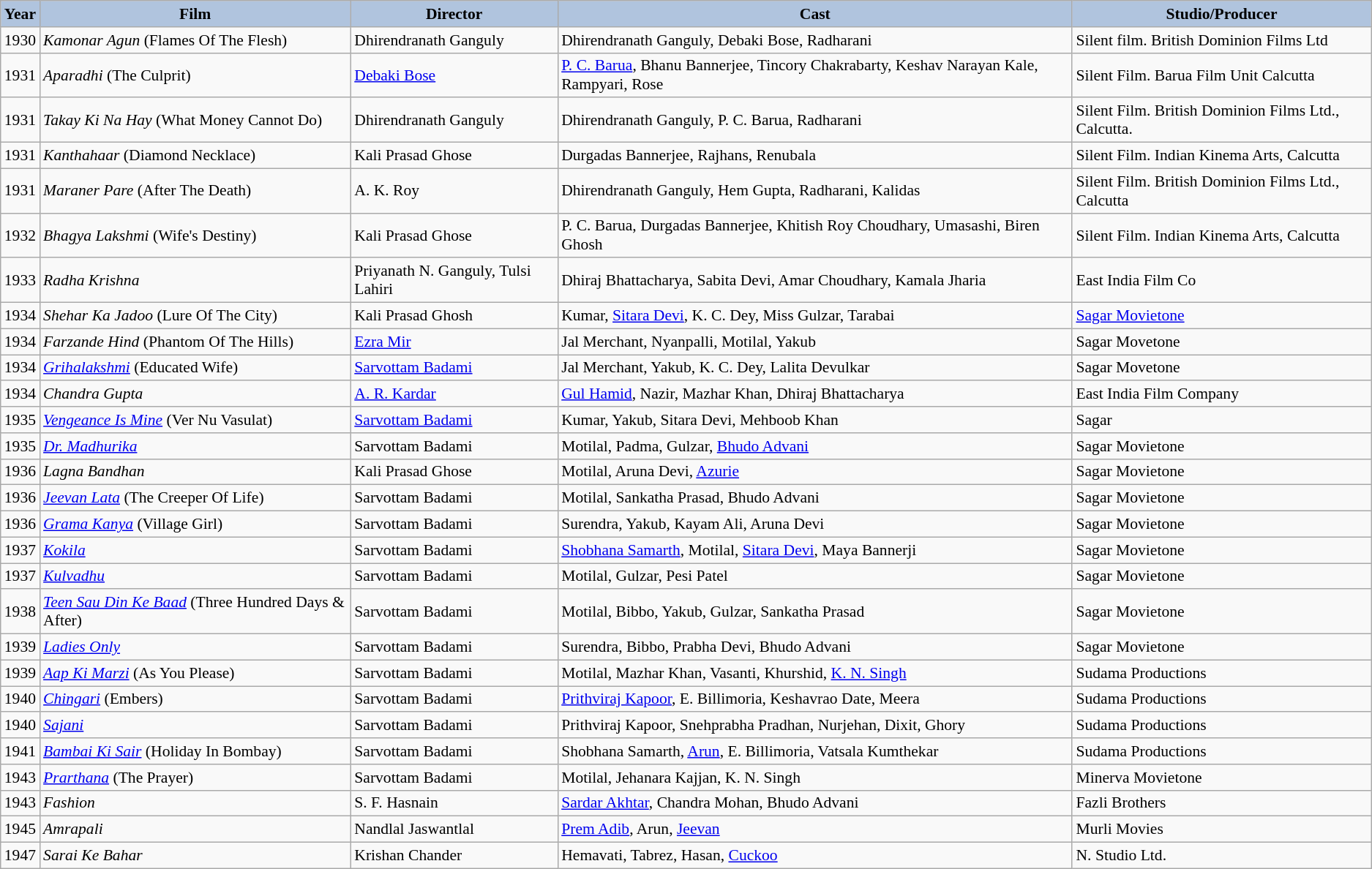<table class="wikitable" style="font-size:90%">
<tr>
<th style="background:#B0C4DE;">Year</th>
<th style="background:#B0C4DE;">Film</th>
<th style="background:#B0C4DE;">Director</th>
<th style="background:#B0C4DE;">Cast</th>
<th style="background:#B0C4DE;">Studio/Producer</th>
</tr>
<tr>
<td>1930</td>
<td><em>Kamonar Agun</em> (Flames Of The Flesh)</td>
<td>Dhirendranath Ganguly</td>
<td>Dhirendranath Ganguly, Debaki Bose, Radharani</td>
<td>Silent film. British Dominion Films Ltd</td>
</tr>
<tr>
<td>1931</td>
<td><em>Aparadhi</em> (The Culprit)</td>
<td><a href='#'>Debaki Bose</a></td>
<td><a href='#'>P. C. Barua</a>, Bhanu Bannerjee, Tincory Chakrabarty, Keshav Narayan Kale, Rampyari, Rose</td>
<td>Silent Film. Barua Film Unit Calcutta</td>
</tr>
<tr>
<td>1931</td>
<td><em>Takay Ki Na Hay</em> (What Money Cannot Do)</td>
<td>Dhirendranath Ganguly</td>
<td>Dhirendranath Ganguly, P. C. Barua, Radharani</td>
<td>Silent Film. British Dominion Films Ltd., Calcutta.</td>
</tr>
<tr>
<td>1931</td>
<td><em>Kanthahaar</em> (Diamond Necklace)</td>
<td>Kali Prasad Ghose</td>
<td>Durgadas Bannerjee, Rajhans,  Renubala</td>
<td>Silent Film.  Indian Kinema Arts,  Calcutta</td>
</tr>
<tr>
<td>1931</td>
<td><em>Maraner Pare</em> (After The Death)</td>
<td>A. K. Roy</td>
<td>Dhirendranath Ganguly, Hem Gupta, Radharani, Kalidas</td>
<td>Silent Film. British Dominion Films Ltd., Calcutta</td>
</tr>
<tr>
<td>1932</td>
<td><em>Bhagya Lakshmi</em> (Wife's Destiny)</td>
<td>Kali Prasad Ghose</td>
<td>P. C. Barua, Durgadas Bannerjee, Khitish Roy Choudhary, Umasashi, Biren Ghosh</td>
<td>Silent Film.  Indian Kinema Arts,  Calcutta</td>
</tr>
<tr>
<td>1933</td>
<td><em>Radha Krishna</em></td>
<td>Priyanath N. Ganguly, Tulsi Lahiri</td>
<td>Dhiraj Bhattacharya, Sabita Devi, Amar Choudhary, Kamala Jharia</td>
<td>East India Film Co</td>
</tr>
<tr>
<td>1934</td>
<td><em>Shehar Ka Jadoo</em> (Lure Of The City)</td>
<td>Kali Prasad Ghosh</td>
<td>Kumar, <a href='#'>Sitara Devi</a>, K. C. Dey, Miss Gulzar, Tarabai</td>
<td><a href='#'>Sagar Movietone</a></td>
</tr>
<tr>
<td>1934</td>
<td><em>Farzande Hind</em> (Phantom Of The Hills)</td>
<td><a href='#'>Ezra Mir</a></td>
<td>Jal Merchant, Nyanpalli, Motilal, Yakub</td>
<td>Sagar Movetone</td>
</tr>
<tr>
<td>1934</td>
<td><em><a href='#'>Grihalakshmi</a></em> (Educated Wife)</td>
<td><a href='#'>Sarvottam Badami</a></td>
<td>Jal Merchant, Yakub, K. C. Dey, Lalita Devulkar</td>
<td>Sagar Movetone</td>
</tr>
<tr>
<td>1934</td>
<td><em>Chandra Gupta</em></td>
<td><a href='#'>A. R. Kardar</a></td>
<td><a href='#'>Gul Hamid</a>, Nazir, Mazhar Khan, Dhiraj Bhattacharya</td>
<td>East India Film Company</td>
</tr>
<tr>
<td>1935</td>
<td><em><a href='#'>Vengeance Is Mine</a></em> (Ver Nu Vasulat)</td>
<td><a href='#'>Sarvottam Badami</a></td>
<td>Kumar, Yakub, Sitara Devi, Mehboob Khan</td>
<td>Sagar</td>
</tr>
<tr>
<td>1935</td>
<td><em><a href='#'>Dr. Madhurika</a></em></td>
<td>Sarvottam Badami</td>
<td>Motilal, Padma, Gulzar, <a href='#'>Bhudo Advani</a></td>
<td>Sagar Movietone</td>
</tr>
<tr>
<td>1936</td>
<td><em>Lagna Bandhan</em></td>
<td>Kali Prasad Ghose</td>
<td>Motilal, Aruna Devi, <a href='#'>Azurie</a></td>
<td>Sagar Movietone</td>
</tr>
<tr>
<td>1936</td>
<td><em><a href='#'>Jeevan Lata</a></em> (The Creeper Of Life)</td>
<td>Sarvottam Badami</td>
<td>Motilal, Sankatha Prasad, Bhudo Advani</td>
<td>Sagar Movietone</td>
</tr>
<tr>
<td>1936</td>
<td><em><a href='#'>Grama Kanya</a></em> (Village Girl)</td>
<td>Sarvottam Badami</td>
<td>Surendra, Yakub, Kayam Ali, Aruna Devi</td>
<td>Sagar Movietone</td>
</tr>
<tr>
<td>1937</td>
<td><em><a href='#'>Kokila</a></em></td>
<td>Sarvottam Badami</td>
<td><a href='#'>Shobhana Samarth</a>, Motilal, <a href='#'>Sitara Devi</a>, Maya Bannerji</td>
<td>Sagar Movietone</td>
</tr>
<tr>
<td>1937</td>
<td><em><a href='#'>Kulvadhu</a></em></td>
<td>Sarvottam Badami</td>
<td>Motilal, Gulzar, Pesi Patel</td>
<td>Sagar Movietone</td>
</tr>
<tr>
<td>1938</td>
<td><em><a href='#'>Teen Sau Din Ke Baad</a></em> (Three Hundred Days & After)</td>
<td>Sarvottam Badami</td>
<td>Motilal, Bibbo, Yakub, Gulzar, Sankatha Prasad</td>
<td>Sagar Movietone</td>
</tr>
<tr>
<td>1939</td>
<td><em><a href='#'>Ladies Only</a></em></td>
<td>Sarvottam Badami</td>
<td>Surendra, Bibbo, Prabha Devi, Bhudo Advani</td>
<td>Sagar Movietone</td>
</tr>
<tr>
<td>1939</td>
<td><em><a href='#'>Aap Ki Marzi</a></em> (As You Please)</td>
<td>Sarvottam Badami</td>
<td>Motilal, Mazhar Khan, Vasanti, Khurshid, <a href='#'>K. N. Singh</a></td>
<td>Sudama Productions</td>
</tr>
<tr>
<td>1940</td>
<td><em><a href='#'>Chingari</a></em> (Embers)</td>
<td>Sarvottam Badami</td>
<td><a href='#'>Prithviraj Kapoor</a>, E. Billimoria, Keshavrao Date, Meera</td>
<td>Sudama Productions</td>
</tr>
<tr>
<td>1940</td>
<td><em><a href='#'>Sajani</a></em></td>
<td>Sarvottam Badami</td>
<td>Prithviraj Kapoor, Snehprabha Pradhan, Nurjehan, Dixit, Ghory</td>
<td>Sudama Productions</td>
</tr>
<tr>
<td>1941</td>
<td><em><a href='#'>Bambai Ki Sair</a></em> (Holiday In Bombay)</td>
<td>Sarvottam Badami</td>
<td>Shobhana Samarth, <a href='#'>Arun</a>, E. Billimoria, Vatsala Kumthekar</td>
<td>Sudama Productions</td>
</tr>
<tr>
<td>1943</td>
<td><em><a href='#'>Prarthana</a></em> (The Prayer)</td>
<td>Sarvottam Badami</td>
<td>Motilal, Jehanara Kajjan, K. N. Singh</td>
<td>Minerva Movietone</td>
</tr>
<tr>
<td>1943</td>
<td><em>Fashion</em></td>
<td>S. F. Hasnain</td>
<td><a href='#'>Sardar Akhtar</a>, Chandra Mohan, Bhudo Advani</td>
<td>Fazli Brothers</td>
</tr>
<tr>
<td>1945</td>
<td><em>Amrapali</em></td>
<td>Nandlal Jaswantlal</td>
<td><a href='#'>Prem Adib</a>, Arun, <a href='#'>Jeevan</a></td>
<td>Murli Movies</td>
</tr>
<tr>
<td>1947</td>
<td><em>Sarai Ke Bahar</em></td>
<td>Krishan Chander</td>
<td>Hemavati, Tabrez, Hasan, <a href='#'>Cuckoo</a></td>
<td>N. Studio Ltd.</td>
</tr>
</table>
